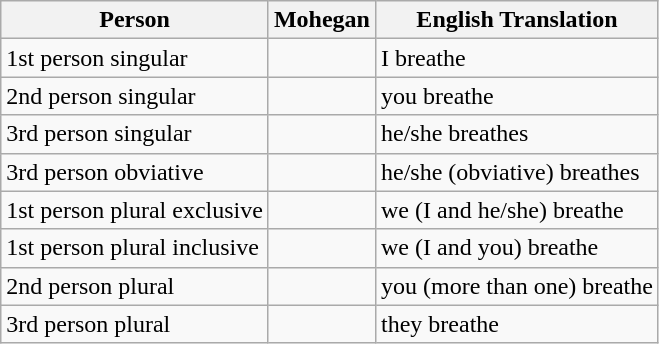<table class="wikitable">
<tr>
<th>Person</th>
<th>Mohegan</th>
<th>English Translation</th>
</tr>
<tr>
<td>1st person singular</td>
<td></td>
<td>I breathe</td>
</tr>
<tr>
<td>2nd person singular</td>
<td></td>
<td>you breathe</td>
</tr>
<tr>
<td>3rd person singular</td>
<td></td>
<td>he/she breathes</td>
</tr>
<tr>
<td>3rd person obviative</td>
<td></td>
<td>he/she (obviative) breathes</td>
</tr>
<tr>
<td>1st person plural exclusive</td>
<td></td>
<td>we (I and he/she) breathe</td>
</tr>
<tr>
<td>1st person plural inclusive</td>
<td></td>
<td>we (I and you) breathe</td>
</tr>
<tr>
<td>2nd person plural</td>
<td></td>
<td>you (more than one) breathe</td>
</tr>
<tr>
<td>3rd person plural</td>
<td></td>
<td>they breathe</td>
</tr>
</table>
